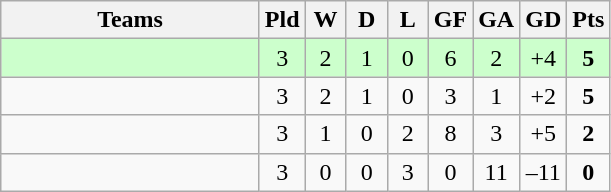<table class="wikitable" style="text-align: center;">
<tr>
<th width=165>Teams</th>
<th width=20>Pld</th>
<th width=20>W</th>
<th width=20>D</th>
<th width=20>L</th>
<th width=20>GF</th>
<th width=20>GA</th>
<th width=20>GD</th>
<th width=20>Pts</th>
</tr>
<tr align=center style="background:#ccffcc;">
<td style="text-align:left;"></td>
<td>3</td>
<td>2</td>
<td>1</td>
<td>0</td>
<td>6</td>
<td>2</td>
<td>+4</td>
<td><strong>5</strong></td>
</tr>
<tr align=center>
<td style="text-align:left;"></td>
<td>3</td>
<td>2</td>
<td>1</td>
<td>0</td>
<td>3</td>
<td>1</td>
<td>+2</td>
<td><strong>5</strong></td>
</tr>
<tr align=center>
<td style="text-align:left;"></td>
<td>3</td>
<td>1</td>
<td>0</td>
<td>2</td>
<td>8</td>
<td>3</td>
<td>+5</td>
<td><strong>2</strong></td>
</tr>
<tr align=center>
<td style="text-align:left;"></td>
<td>3</td>
<td>0</td>
<td>0</td>
<td>3</td>
<td>0</td>
<td>11</td>
<td>–11</td>
<td><strong>0</strong></td>
</tr>
</table>
